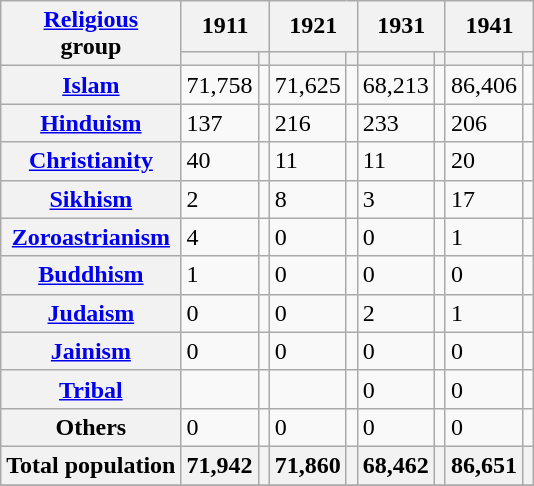<table class="wikitable sortable">
<tr>
<th rowspan="2"><a href='#'>Religious</a><br>group</th>
<th colspan="2">1911</th>
<th colspan="2">1921</th>
<th colspan="2">1931</th>
<th colspan="2">1941</th>
</tr>
<tr>
<th><a href='#'></a></th>
<th></th>
<th></th>
<th></th>
<th></th>
<th></th>
<th></th>
<th></th>
</tr>
<tr>
<th><a href='#'>Islam</a> </th>
<td>71,758</td>
<td></td>
<td>71,625</td>
<td></td>
<td>68,213</td>
<td></td>
<td>86,406</td>
<td></td>
</tr>
<tr>
<th><a href='#'>Hinduism</a> </th>
<td>137</td>
<td></td>
<td>216</td>
<td></td>
<td>233</td>
<td></td>
<td>206</td>
<td></td>
</tr>
<tr>
<th><a href='#'>Christianity</a> </th>
<td>40</td>
<td></td>
<td>11</td>
<td></td>
<td>11</td>
<td></td>
<td>20</td>
<td></td>
</tr>
<tr>
<th><a href='#'>Sikhism</a> </th>
<td>2</td>
<td></td>
<td>8</td>
<td></td>
<td>3</td>
<td></td>
<td>17</td>
<td></td>
</tr>
<tr>
<th><a href='#'>Zoroastrianism</a> </th>
<td>4</td>
<td></td>
<td>0</td>
<td></td>
<td>0</td>
<td></td>
<td>1</td>
<td></td>
</tr>
<tr>
<th><a href='#'>Buddhism</a> </th>
<td>1</td>
<td></td>
<td>0</td>
<td></td>
<td>0</td>
<td></td>
<td>0</td>
<td></td>
</tr>
<tr>
<th><a href='#'>Judaism</a> </th>
<td>0</td>
<td></td>
<td>0</td>
<td></td>
<td>2</td>
<td></td>
<td>1</td>
<td></td>
</tr>
<tr>
<th><a href='#'>Jainism</a> </th>
<td>0</td>
<td></td>
<td>0</td>
<td></td>
<td>0</td>
<td></td>
<td>0</td>
<td></td>
</tr>
<tr>
<th><a href='#'>Tribal</a></th>
<td></td>
<td></td>
<td></td>
<td></td>
<td>0</td>
<td></td>
<td>0</td>
<td></td>
</tr>
<tr>
<th>Others</th>
<td>0</td>
<td></td>
<td>0</td>
<td></td>
<td>0</td>
<td></td>
<td>0</td>
<td></td>
</tr>
<tr>
<th>Total population</th>
<th>71,942</th>
<th></th>
<th>71,860</th>
<th></th>
<th>68,462</th>
<th></th>
<th>86,651</th>
<th></th>
</tr>
<tr class="sortbottom">
</tr>
</table>
